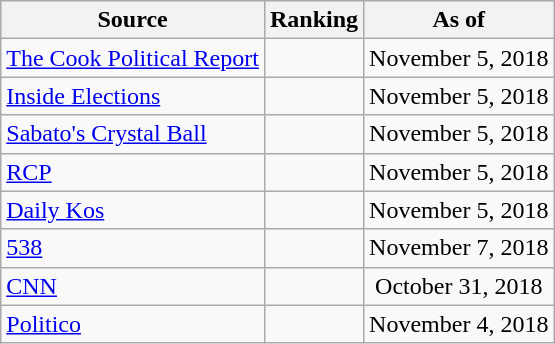<table class="wikitable" style="text-align:center">
<tr>
<th>Source</th>
<th>Ranking</th>
<th>As of</th>
</tr>
<tr>
<td align=left><a href='#'>The Cook Political Report</a></td>
<td></td>
<td>November 5, 2018</td>
</tr>
<tr>
<td align=left><a href='#'>Inside Elections</a></td>
<td></td>
<td>November 5, 2018</td>
</tr>
<tr>
<td align=left><a href='#'>Sabato's Crystal Ball</a></td>
<td></td>
<td>November 5, 2018</td>
</tr>
<tr>
<td align="left"><a href='#'>RCP</a></td>
<td></td>
<td>November 5, 2018</td>
</tr>
<tr>
<td align="left"><a href='#'>Daily Kos</a></td>
<td></td>
<td>November 5, 2018</td>
</tr>
<tr>
<td align="left"><a href='#'>538</a></td>
<td></td>
<td>November 7, 2018</td>
</tr>
<tr>
<td align="left"><a href='#'>CNN</a></td>
<td></td>
<td>October 31, 2018</td>
</tr>
<tr>
<td align="left"><a href='#'>Politico</a></td>
<td></td>
<td>November 4, 2018</td>
</tr>
</table>
